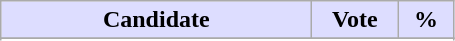<table class="wikitable">
<tr>
<th style="background:#ddf; width:200px;">Candidate</th>
<th style="background:#ddf; width:50px;">Vote</th>
<th style="background:#ddf; width:30px;">%</th>
</tr>
<tr>
</tr>
<tr>
</tr>
</table>
